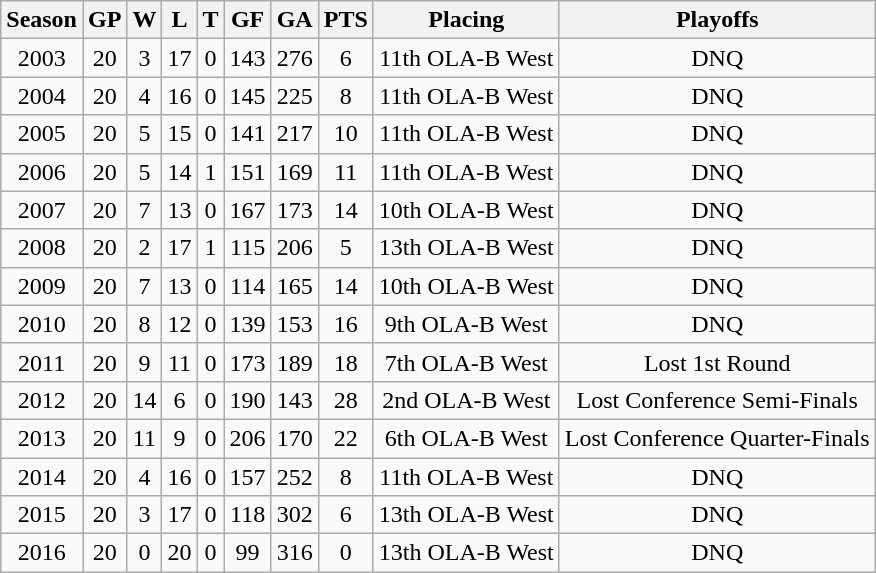<table class="wikitable" style="text-align:center">
<tr>
<th>Season</th>
<th>GP</th>
<th>W</th>
<th>L</th>
<th>T</th>
<th>GF</th>
<th>GA</th>
<th>PTS</th>
<th>Placing</th>
<th>Playoffs</th>
</tr>
<tr>
<td>2003</td>
<td>20</td>
<td>3</td>
<td>17</td>
<td>0</td>
<td>143</td>
<td>276</td>
<td>6</td>
<td>11th OLA-B West</td>
<td>DNQ</td>
</tr>
<tr>
<td>2004</td>
<td>20</td>
<td>4</td>
<td>16</td>
<td>0</td>
<td>145</td>
<td>225</td>
<td>8</td>
<td>11th OLA-B West</td>
<td>DNQ</td>
</tr>
<tr>
<td>2005</td>
<td>20</td>
<td>5</td>
<td>15</td>
<td>0</td>
<td>141</td>
<td>217</td>
<td>10</td>
<td>11th OLA-B West</td>
<td>DNQ</td>
</tr>
<tr>
<td>2006</td>
<td>20</td>
<td>5</td>
<td>14</td>
<td>1</td>
<td>151</td>
<td>169</td>
<td>11</td>
<td>11th OLA-B West</td>
<td>DNQ</td>
</tr>
<tr>
<td>2007</td>
<td>20</td>
<td>7</td>
<td>13</td>
<td>0</td>
<td>167</td>
<td>173</td>
<td>14</td>
<td>10th OLA-B West</td>
<td>DNQ</td>
</tr>
<tr>
<td>2008</td>
<td>20</td>
<td>2</td>
<td>17</td>
<td>1</td>
<td>115</td>
<td>206</td>
<td>5</td>
<td>13th OLA-B West</td>
<td>DNQ</td>
</tr>
<tr>
<td>2009</td>
<td>20</td>
<td>7</td>
<td>13</td>
<td>0</td>
<td>114</td>
<td>165</td>
<td>14</td>
<td>10th OLA-B West</td>
<td>DNQ</td>
</tr>
<tr>
<td>2010</td>
<td>20</td>
<td>8</td>
<td>12</td>
<td>0</td>
<td>139</td>
<td>153</td>
<td>16</td>
<td>9th OLA-B West</td>
<td>DNQ</td>
</tr>
<tr>
<td>2011</td>
<td>20</td>
<td>9</td>
<td>11</td>
<td>0</td>
<td>173</td>
<td>189</td>
<td>18</td>
<td>7th OLA-B West</td>
<td>Lost 1st Round</td>
</tr>
<tr>
<td>2012</td>
<td>20</td>
<td>14</td>
<td>6</td>
<td>0</td>
<td>190</td>
<td>143</td>
<td>28</td>
<td>2nd OLA-B West</td>
<td>Lost Conference Semi-Finals</td>
</tr>
<tr>
<td>2013</td>
<td>20</td>
<td>11</td>
<td>9</td>
<td>0</td>
<td>206</td>
<td>170</td>
<td>22</td>
<td>6th OLA-B West</td>
<td>Lost Conference Quarter-Finals</td>
</tr>
<tr>
<td>2014</td>
<td>20</td>
<td>4</td>
<td>16</td>
<td>0</td>
<td>157</td>
<td>252</td>
<td>8</td>
<td>11th OLA-B West</td>
<td>DNQ</td>
</tr>
<tr>
<td>2015</td>
<td>20</td>
<td>3</td>
<td>17</td>
<td>0</td>
<td>118</td>
<td>302</td>
<td>6</td>
<td>13th OLA-B West</td>
<td>DNQ</td>
</tr>
<tr>
<td>2016</td>
<td>20</td>
<td>0</td>
<td>20</td>
<td>0</td>
<td>99</td>
<td>316</td>
<td>0</td>
<td>13th OLA-B West</td>
<td>DNQ</td>
</tr>
</table>
